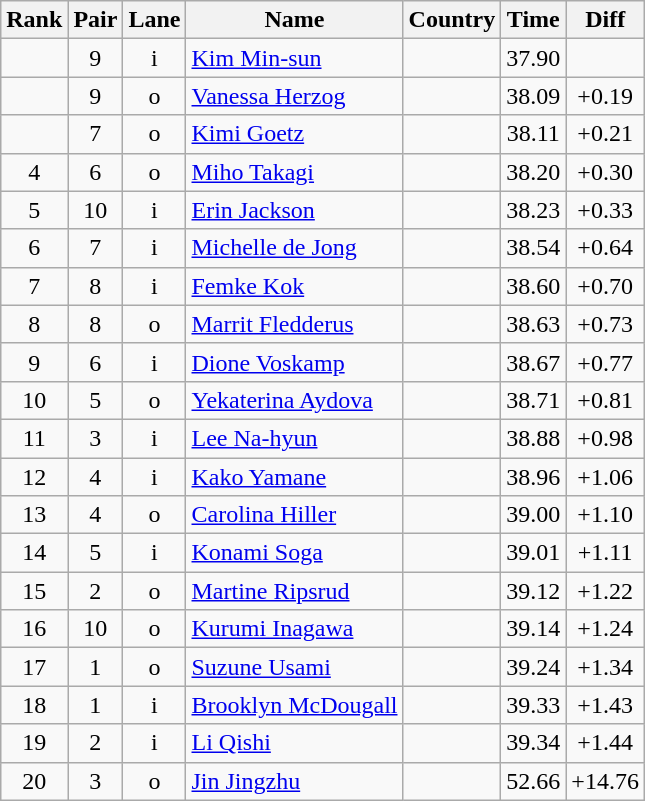<table class="wikitable sortable" style="text-align:center">
<tr>
<th>Rank</th>
<th>Pair</th>
<th>Lane</th>
<th>Name</th>
<th>Country</th>
<th>Time</th>
<th>Diff</th>
</tr>
<tr>
<td></td>
<td>9</td>
<td>i</td>
<td align=left><a href='#'>Kim Min-sun</a></td>
<td align=left></td>
<td>37.90</td>
</tr>
<tr>
<td></td>
<td>9</td>
<td>o</td>
<td align=left><a href='#'>Vanessa Herzog</a></td>
<td align=left></td>
<td>38.09</td>
<td>+0.19</td>
</tr>
<tr>
<td></td>
<td>7</td>
<td>o</td>
<td align=left><a href='#'>Kimi Goetz</a></td>
<td align=left></td>
<td>38.11</td>
<td>+0.21</td>
</tr>
<tr>
<td>4</td>
<td>6</td>
<td>o</td>
<td align=left><a href='#'>Miho Takagi</a></td>
<td align=left></td>
<td>38.20</td>
<td>+0.30</td>
</tr>
<tr>
<td>5</td>
<td>10</td>
<td>i</td>
<td align=left><a href='#'>Erin Jackson</a></td>
<td align=left></td>
<td>38.23</td>
<td>+0.33</td>
</tr>
<tr>
<td>6</td>
<td>7</td>
<td>i</td>
<td align=left><a href='#'>Michelle de Jong</a></td>
<td align=left></td>
<td>38.54</td>
<td>+0.64</td>
</tr>
<tr>
<td>7</td>
<td>8</td>
<td>i</td>
<td align=left><a href='#'>Femke Kok</a></td>
<td align=left></td>
<td>38.60</td>
<td>+0.70</td>
</tr>
<tr>
<td>8</td>
<td>8</td>
<td>o</td>
<td align=left><a href='#'>Marrit Fledderus</a></td>
<td align=left></td>
<td>38.63</td>
<td>+0.73</td>
</tr>
<tr>
<td>9</td>
<td>6</td>
<td>i</td>
<td align=left><a href='#'>Dione Voskamp</a></td>
<td align=left></td>
<td>38.67</td>
<td>+0.77</td>
</tr>
<tr>
<td>10</td>
<td>5</td>
<td>o</td>
<td align=left><a href='#'>Yekaterina Aydova</a></td>
<td align=left></td>
<td>38.71</td>
<td>+0.81</td>
</tr>
<tr>
<td>11</td>
<td>3</td>
<td>i</td>
<td align=left><a href='#'>Lee Na-hyun</a></td>
<td align=left></td>
<td>38.88</td>
<td>+0.98</td>
</tr>
<tr>
<td>12</td>
<td>4</td>
<td>i</td>
<td align=left><a href='#'>Kako Yamane</a></td>
<td align=left></td>
<td>38.96</td>
<td>+1.06</td>
</tr>
<tr>
<td>13</td>
<td>4</td>
<td>o</td>
<td align=left><a href='#'>Carolina Hiller</a></td>
<td align=left></td>
<td>39.00</td>
<td>+1.10</td>
</tr>
<tr>
<td>14</td>
<td>5</td>
<td>i</td>
<td align=left><a href='#'>Konami Soga</a></td>
<td align=left></td>
<td>39.01</td>
<td>+1.11</td>
</tr>
<tr>
<td>15</td>
<td>2</td>
<td>o</td>
<td align=left><a href='#'>Martine Ripsrud</a></td>
<td align=left></td>
<td>39.12</td>
<td>+1.22</td>
</tr>
<tr>
<td>16</td>
<td>10</td>
<td>o</td>
<td align=left><a href='#'>Kurumi Inagawa</a></td>
<td align=left></td>
<td>39.14</td>
<td>+1.24</td>
</tr>
<tr>
<td>17</td>
<td>1</td>
<td>o</td>
<td align=left><a href='#'>Suzune Usami</a></td>
<td align=left></td>
<td>39.24</td>
<td>+1.34</td>
</tr>
<tr>
<td>18</td>
<td>1</td>
<td>i</td>
<td align=left><a href='#'>Brooklyn McDougall</a></td>
<td align=left></td>
<td>39.33</td>
<td>+1.43</td>
</tr>
<tr>
<td>19</td>
<td>2</td>
<td>i</td>
<td align=left><a href='#'>Li Qishi</a></td>
<td align=left></td>
<td>39.34</td>
<td>+1.44</td>
</tr>
<tr>
<td>20</td>
<td>3</td>
<td>o</td>
<td align=left><a href='#'>Jin Jingzhu</a></td>
<td align=left></td>
<td>52.66</td>
<td>+14.76</td>
</tr>
</table>
